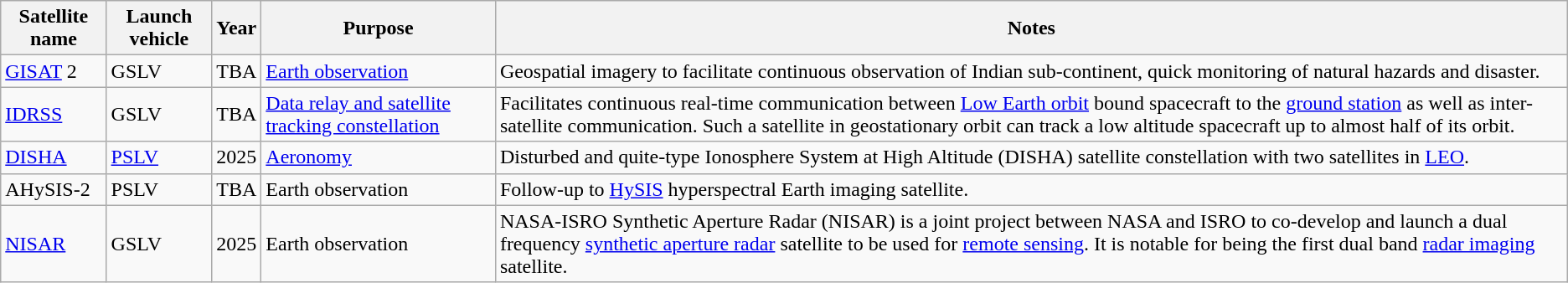<table class="wikitable">
<tr>
<th>Satellite name</th>
<th>Launch vehicle</th>
<th>Year</th>
<th>Purpose</th>
<th>Notes</th>
</tr>
<tr>
<td><a href='#'>GISAT</a> 2</td>
<td>GSLV</td>
<td>TBA</td>
<td><a href='#'>Earth observation</a></td>
<td>Geospatial imagery to facilitate continuous observation of Indian sub-continent, quick monitoring of natural hazards and disaster.</td>
</tr>
<tr>
<td><a href='#'>IDRSS</a></td>
<td>GSLV</td>
<td>TBA</td>
<td><a href='#'>Data relay and satellite tracking constellation</a></td>
<td>Facilitates continuous real-time communication between <a href='#'>Low Earth orbit</a> bound spacecraft to the <a href='#'>ground station</a> as well as inter-satellite communication. Such a satellite in geostationary orbit can track a low altitude spacecraft up to almost half of its orbit.</td>
</tr>
<tr>
<td><a href='#'>DISHA</a></td>
<td><a href='#'>PSLV</a></td>
<td>2025</td>
<td><a href='#'>Aeronomy</a></td>
<td>Disturbed and quite-type Ionosphere System at High Altitude (DISHA) satellite constellation with two satellites in  <a href='#'>LEO</a>.</td>
</tr>
<tr>
<td>AHySIS-2</td>
<td>PSLV</td>
<td>TBA</td>
<td>Earth observation</td>
<td>Follow-up to <a href='#'>HySIS</a> hyperspectral Earth imaging satellite.</td>
</tr>
<tr>
<td><a href='#'>NISAR</a></td>
<td>GSLV</td>
<td>2025</td>
<td>Earth observation</td>
<td>NASA-ISRO Synthetic Aperture Radar (NISAR) is a joint project between NASA and ISRO to co-develop and launch a dual frequency <a href='#'>synthetic aperture radar</a> satellite to be used for <a href='#'>remote sensing</a>. It is notable for being the first dual band <a href='#'>radar imaging</a> satellite.</td>
</tr>
</table>
